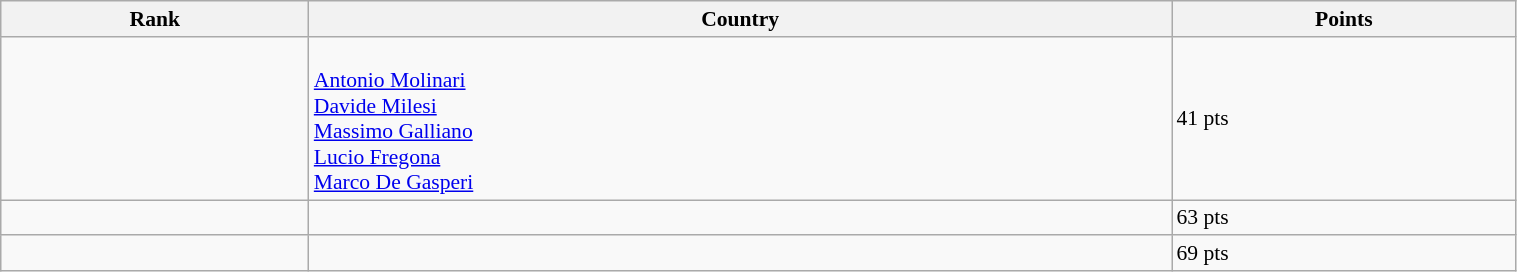<table class="wikitable" width=80% style="font-size:90%; text-align:left;">
<tr>
<th>Rank</th>
<th>Country</th>
<th>Points</th>
</tr>
<tr>
<td align=center></td>
<td><br><a href='#'>Antonio Molinari</a><br><a href='#'>Davide Milesi</a><br><a href='#'>Massimo Galliano</a><br><a href='#'>Lucio Fregona</a><br><a href='#'>Marco De Gasperi</a></td>
<td>41 pts</td>
</tr>
<tr>
<td align=center></td>
<td></td>
<td>63 pts</td>
</tr>
<tr>
<td align=center></td>
<td></td>
<td>69 pts</td>
</tr>
</table>
